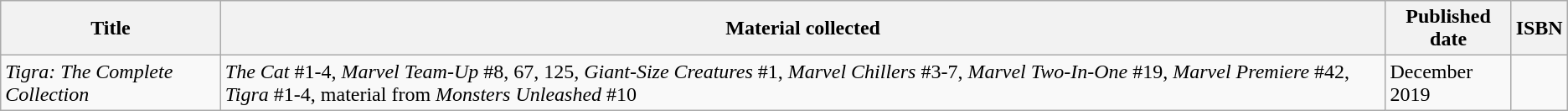<table class="wikitable sortable">
<tr>
<th>Title</th>
<th>Material collected</th>
<th>Published date</th>
<th>ISBN</th>
</tr>
<tr>
<td><em>Tigra: The Complete Collection</em></td>
<td><em>The Cat</em> #1-4, <em>Marvel Team-Up</em> #8, 67, 125, <em>Giant-Size Creatures</em> #1, <em>Marvel Chillers</em> #3-7, <em>Marvel Two-In-One</em> #19, <em>Marvel Premiere</em> #42, <em>Tigra</em> #1-4, material from <em>Monsters Unleashed</em> #10</td>
<td>December 2019</td>
<td></td>
</tr>
</table>
